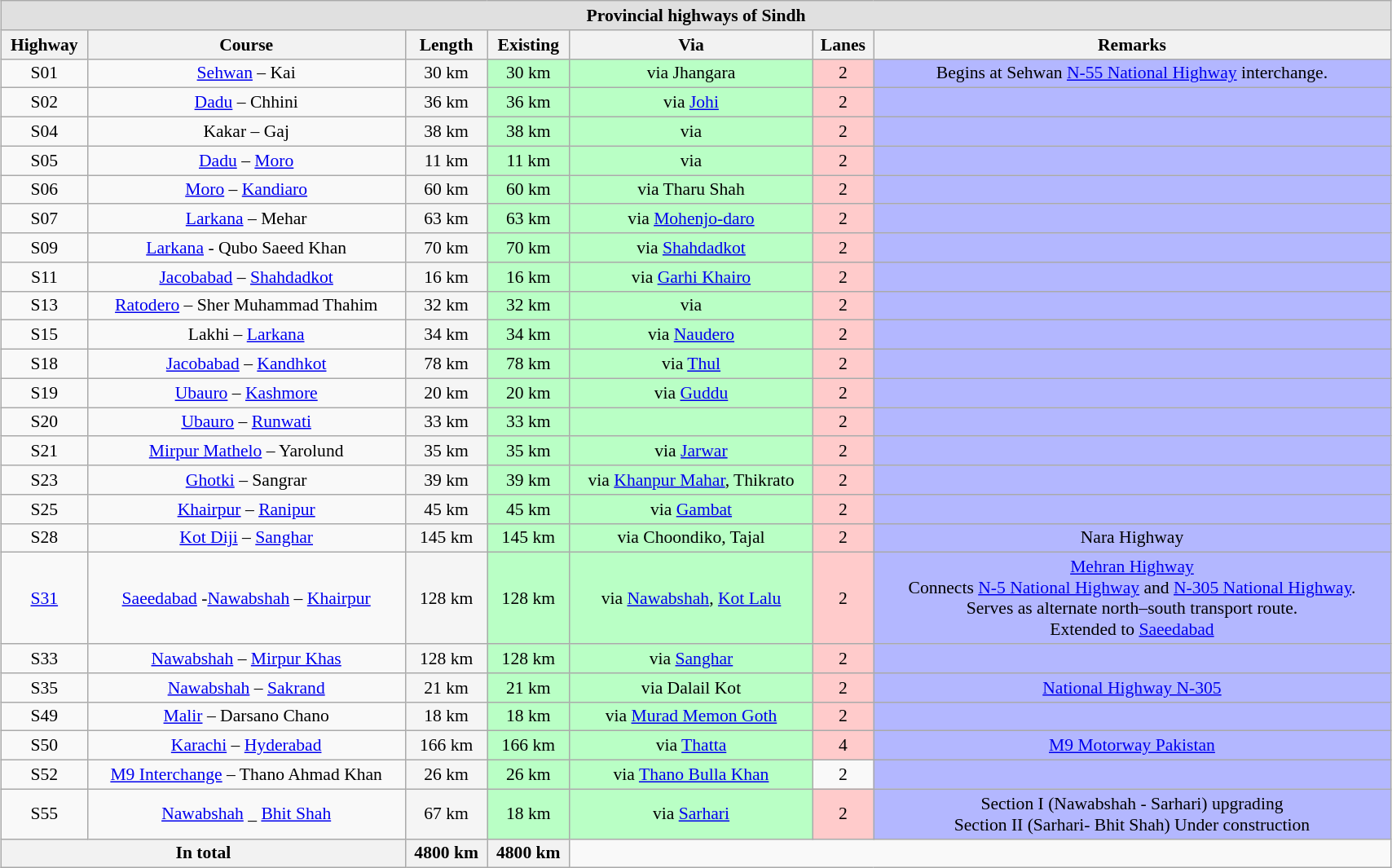<table class="wikitable" style="margin:auto; font-size:90%; align:center; text-align:center; width:90%">
<tr>
<td colspan="7" bgcolor="#E0E0E0"><strong>Provincial highways of Sindh</strong></td>
</tr>
<tr>
<th>Highway</th>
<th>Course</th>
<th>Length</th>
<th>Existing</th>
<th>Via</th>
<th>Lanes</th>
<th>Remarks</th>
</tr>
<tr>
<td>S01</td>
<td><a href='#'>Sehwan</a> – Kai</td>
<td bgcolor="#F5F5F5">30 km</td>
<td bgcolor="#B9FFC5">30 km</td>
<td bgcolor="#B9FFC5">via Jhangara</td>
<td bgcolor="#FFCBCB">2</td>
<td bgcolor="#B3B7FF">Begins at Sehwan <a href='#'>N-55 National Highway</a> interchange.</td>
</tr>
<tr>
<td>S02</td>
<td><a href='#'>Dadu</a> – Chhini</td>
<td bgcolor="#F5F5F5">36 km</td>
<td bgcolor="#B9FFC5">36 km</td>
<td bgcolor="#B9FFC5">via <a href='#'>Johi</a></td>
<td bgcolor="#FFCBCB">2</td>
<td bgcolor="#B3B7FF"></td>
</tr>
<tr>
<td>S04</td>
<td>Kakar – Gaj</td>
<td bgcolor="#F5F5F5">38 km</td>
<td bgcolor="#B9FFC5">38 km</td>
<td bgcolor="#B9FFC5">via</td>
<td bgcolor="#FFCBCB">2</td>
<td bgcolor="#B3B7FF"></td>
</tr>
<tr>
<td>S05</td>
<td><a href='#'>Dadu</a> – <a href='#'>Moro</a></td>
<td bgcolor="#F5F5F5">11 km</td>
<td bgcolor="#B9FFC5">11 km</td>
<td bgcolor="#B9FFC5">via</td>
<td bgcolor="#FFCBCB">2</td>
<td bgcolor="#B3B7FF"></td>
</tr>
<tr>
<td>S06</td>
<td><a href='#'>Moro</a> – <a href='#'>Kandiaro</a></td>
<td bgcolor="#F5F5F5">60 km</td>
<td bgcolor="#B9FFC5">60 km</td>
<td bgcolor="#B9FFC5">via Tharu Shah</td>
<td bgcolor="#FFCBCB">2</td>
<td bgcolor="#B3B7FF"></td>
</tr>
<tr>
<td>S07</td>
<td><a href='#'>Larkana</a> – Mehar</td>
<td bgcolor="#F5F5F5">63 km</td>
<td bgcolor="#B9FFC5">63 km</td>
<td bgcolor="#B9FFC5">via <a href='#'>Mohenjo-daro</a></td>
<td bgcolor="#FFCBCB">2</td>
<td bgcolor="#B3B7FF"></td>
</tr>
<tr>
<td>S09</td>
<td><a href='#'>Larkana</a> - Qubo Saeed Khan</td>
<td bgcolor="#F5F5F5">70 km</td>
<td bgcolor="#B9FFC5">70 km</td>
<td bgcolor="#B9FFC5">via <a href='#'>Shahdadkot</a></td>
<td bgcolor="#FFCBCB">2</td>
<td bgcolor="#B3B7FF"></td>
</tr>
<tr>
<td>S11</td>
<td><a href='#'>Jacobabad</a> – <a href='#'>Shahdadkot</a></td>
<td bgcolor="#F5F5F5">16 km</td>
<td bgcolor="#B9FFC5">16 km</td>
<td bgcolor="#B9FFC5">via <a href='#'>Garhi Khairo</a></td>
<td bgcolor="#FFCBCB">2</td>
<td bgcolor="#B3B7FF"></td>
</tr>
<tr>
<td>S13</td>
<td><a href='#'>Ratodero</a> – Sher Muhammad Thahim</td>
<td bgcolor="#F5F5F5">32 km</td>
<td bgcolor="#B9FFC5">32 km</td>
<td bgcolor="#B9FFC5">via</td>
<td bgcolor="#FFCBCB">2</td>
<td bgcolor="#B3B7FF"></td>
</tr>
<tr>
<td>S15</td>
<td>Lakhi – <a href='#'>Larkana</a></td>
<td bgcolor="#F5F5F5">34 km</td>
<td bgcolor="#B9FFC5">34 km</td>
<td bgcolor="#B9FFC5">via <a href='#'>Naudero</a></td>
<td bgcolor="#FFCBCB">2</td>
<td bgcolor="#B3B7FF"></td>
</tr>
<tr>
<td>S18</td>
<td><a href='#'>Jacobabad</a> – <a href='#'>Kandhkot</a></td>
<td bgcolor="#F5F5F5">78 km</td>
<td bgcolor="#B9FFC5">78 km</td>
<td bgcolor="#B9FFC5">via <a href='#'>Thul</a></td>
<td bgcolor="#FFCBCB">2</td>
<td bgcolor="#B3B7FF"></td>
</tr>
<tr>
<td>S19</td>
<td><a href='#'>Ubauro</a> – <a href='#'>Kashmore</a></td>
<td bgcolor="#F5F5F5">20 km</td>
<td bgcolor="#B9FFC5">20 km</td>
<td bgcolor="#B9FFC5">via <a href='#'>Guddu</a></td>
<td bgcolor="#FFCBCB">2</td>
<td bgcolor="#B3B7FF"></td>
</tr>
<tr>
<td>S20</td>
<td><a href='#'>Ubauro</a> – <a href='#'>Runwati</a></td>
<td bgcolor="#F5F5F5">33 km</td>
<td bgcolor="#B9FFC5">33 km</td>
<td bgcolor="#B9FFC5"></td>
<td bgcolor="#FFCBCB">2</td>
<td bgcolor="#B3B7FF"></td>
</tr>
<tr>
<td>S21</td>
<td><a href='#'>Mirpur Mathelo</a> – Yarolund</td>
<td bgcolor="#F5F5F5">35 km</td>
<td bgcolor="#B9FFC5">35 km</td>
<td bgcolor="#B9FFC5">via <a href='#'>Jarwar</a></td>
<td bgcolor="#FFCBCB">2</td>
<td bgcolor="#B3B7FF"></td>
</tr>
<tr>
<td>S23</td>
<td><a href='#'>Ghotki</a> – Sangrar</td>
<td bgcolor="#F5F5F5">39 km</td>
<td bgcolor="#B9FFC5">39 km</td>
<td bgcolor="#B9FFC5">via <a href='#'>Khanpur Mahar</a>, Thikrato</td>
<td bgcolor="#FFCBCB">2</td>
<td bgcolor="#B3B7FF"></td>
</tr>
<tr>
<td>S25</td>
<td><a href='#'>Khairpur</a> – <a href='#'>Ranipur</a></td>
<td bgcolor="#F5F5F5">45 km</td>
<td bgcolor="#B9FFC5">45 km</td>
<td bgcolor="#B9FFC5">via <a href='#'>Gambat</a></td>
<td bgcolor="#FFCBCB">2</td>
<td bgcolor="#B3B7FF"></td>
</tr>
<tr>
<td>S28</td>
<td><a href='#'>Kot Diji</a> – <a href='#'>Sanghar</a></td>
<td bgcolor="#F5F5F5">145 km</td>
<td bgcolor="#B9FFC5">145 km</td>
<td bgcolor="#B9FFC5">via Choondiko, Tajal</td>
<td bgcolor="#FFCBCB">2</td>
<td bgcolor="#B3B7FF">Nara Highway</td>
</tr>
<tr>
<td><a href='#'>S31</a></td>
<td><a href='#'>Saeedabad</a> -<a href='#'>Nawabshah</a> – <a href='#'>Khairpur</a></td>
<td bgcolor="#F5F5F5">128 km</td>
<td bgcolor="#B9FFC5">128 km</td>
<td bgcolor="#B9FFC5">via <a href='#'>Nawabshah</a>, <a href='#'>Kot Lalu</a></td>
<td bgcolor="#FFCBCB">2</td>
<td bgcolor="#B3B7FF"><a href='#'>Mehran Highway</a><br>Connects <a href='#'>N-5 National Highway</a> and <a href='#'>N-305 National Highway</a>.<br>Serves as alternate north–south transport route.<br>Extended to <a href='#'>Saeedabad</a></td>
</tr>
<tr>
<td>S33</td>
<td><a href='#'>Nawabshah</a> – <a href='#'>Mirpur Khas</a></td>
<td bgcolor="#F5F5F5">128 km</td>
<td bgcolor="#B9FFC5">128 km</td>
<td bgcolor="#B9FFC5">via <a href='#'>Sanghar</a></td>
<td bgcolor="#FFCBCB">2</td>
<td bgcolor="#B3B7FF"></td>
</tr>
<tr>
<td>S35</td>
<td><a href='#'>Nawabshah</a> – <a href='#'>Sakrand</a></td>
<td bgcolor="#F5F5F5">21 km</td>
<td bgcolor="#B9FFC5">21 km</td>
<td bgcolor="#B9FFC5">via Dalail Kot</td>
<td bgcolor="#FFCBCB">2</td>
<td bgcolor="#B3B7FF"><a href='#'>National Highway N-305</a></td>
</tr>
<tr>
<td>S49</td>
<td><a href='#'>Malir</a> – Darsano Chano</td>
<td bgcolor="#F5F5F5">18 km</td>
<td bgcolor="#B9FFC5">18 km</td>
<td bgcolor="#B9FFC5">via <a href='#'>Murad Memon Goth</a></td>
<td bgcolor="#FFCBCB">2</td>
<td bgcolor="#B3B7FF"></td>
</tr>
<tr>
<td>S50</td>
<td><a href='#'>Karachi</a> – <a href='#'>Hyderabad</a></td>
<td bgcolor="#F5F5F5">166 km</td>
<td bgcolor="#B9FFC5">166 km</td>
<td bgcolor="#B9FFC5">via <a href='#'>Thatta</a></td>
<td bgcolor="#FFCBCB">4</td>
<td bgcolor="#B3B7FF"><a href='#'>M9 Motorway Pakistan</a></td>
</tr>
<tr>
<td>S52</td>
<td><a href='#'>M9 Interchange</a> – Thano Ahmad Khan</td>
<td bgcolor="#F5F5F5">26 km</td>
<td bgcolor="#B9FFC5">26 km</td>
<td bgcolor="#B9FFC5">via <a href='#'>Thano Bulla Khan</a></td>
<td>2</td>
<td bgcolor="#B3B7FF"></td>
</tr>
<tr>
<td>S55</td>
<td><a href='#'>Nawabshah</a> _ <a href='#'>Bhit Shah</a></td>
<td bgcolor="#F5F5F5">67 km</td>
<td bgcolor="#B9FFC5">18 km</td>
<td bgcolor="#B9FFC5">via <a href='#'>Sarhari</a></td>
<td bgcolor="#FFCBCB">2</td>
<td bgcolor="#B3B7FF">Section I (Nawabshah - Sarhari) upgrading<br>Section II (Sarhari- Bhit Shah)
Under construction</td>
</tr>
<tr>
<th colspan="2">In total</th>
<th><strong>4800 km</strong></th>
<th><strong>4800 km</strong></th>
<td colspan="3"></td>
</tr>
</table>
